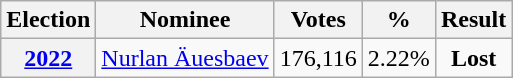<table class="wikitable" style="text-align:center">
<tr>
<th><strong>Election</strong></th>
<th>Nominee</th>
<th><strong>Votes</strong></th>
<th><strong>%</strong></th>
<th>Result</th>
</tr>
<tr>
<th><a href='#'>2022</a></th>
<td><a href='#'>Nurlan Äuesbaev</a></td>
<td>176,116</td>
<td>2.22%</td>
<td><strong>Lost</strong> </td>
</tr>
</table>
